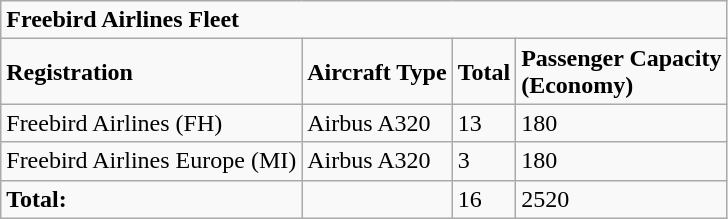<table class="wikitable">
<tr>
<td colspan="4"><strong>Freebird Airlines Fleet</strong></td>
</tr>
<tr>
<td><strong>Registration</strong></td>
<td><strong>Aircraft Type</strong></td>
<td><strong>Total</strong></td>
<td><strong>Passenger Capacity</strong><br><strong>(Economy)</strong></td>
</tr>
<tr>
<td>Freebird Airlines  (FH)</td>
<td>Airbus A320</td>
<td>13</td>
<td>180</td>
</tr>
<tr>
<td>Freebird Airlines  Europe (MI)</td>
<td>Airbus A320</td>
<td>3</td>
<td>180</td>
</tr>
<tr>
<td><strong>Total:</strong></td>
<td></td>
<td>16</td>
<td>2520</td>
</tr>
</table>
